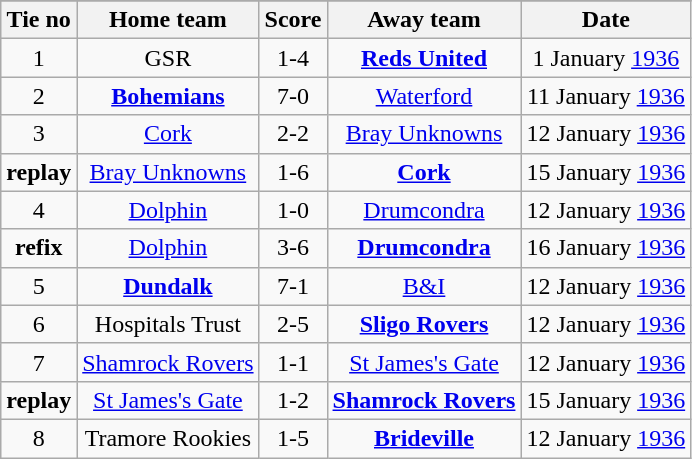<table class="wikitable" style="text-align: center">
<tr>
</tr>
<tr>
<th>Tie no</th>
<th>Home team</th>
<th>Score</th>
<th>Away team</th>
<th>Date</th>
</tr>
<tr>
<td>1</td>
<td>GSR</td>
<td>1-4</td>
<td><strong><a href='#'>Reds United</a></strong></td>
<td>1 January <a href='#'>1936</a></td>
</tr>
<tr>
<td>2</td>
<td><strong><a href='#'>Bohemians</a></strong></td>
<td>7-0</td>
<td><a href='#'>Waterford</a></td>
<td>11 January <a href='#'>1936</a></td>
</tr>
<tr>
<td>3</td>
<td><a href='#'>Cork</a></td>
<td>2-2</td>
<td><a href='#'>Bray Unknowns</a></td>
<td>12 January <a href='#'>1936</a></td>
</tr>
<tr>
<td><strong>replay</strong></td>
<td><a href='#'>Bray Unknowns</a></td>
<td>1-6</td>
<td><strong><a href='#'>Cork</a></strong></td>
<td>15 January <a href='#'>1936</a></td>
</tr>
<tr>
<td>4</td>
<td><a href='#'>Dolphin</a></td>
<td>1-0</td>
<td><a href='#'>Drumcondra</a></td>
<td>12 January <a href='#'>1936</a></td>
</tr>
<tr>
<td><strong>refix</strong></td>
<td><a href='#'>Dolphin</a></td>
<td>3-6</td>
<td><strong><a href='#'>Drumcondra</a></strong></td>
<td>16 January <a href='#'>1936</a></td>
</tr>
<tr>
<td>5</td>
<td><strong><a href='#'>Dundalk</a></strong></td>
<td>7-1</td>
<td><a href='#'>B&I</a></td>
<td>12 January <a href='#'>1936</a></td>
</tr>
<tr>
<td>6</td>
<td>Hospitals Trust</td>
<td>2-5</td>
<td><strong><a href='#'>Sligo Rovers</a></strong></td>
<td>12 January <a href='#'>1936</a></td>
</tr>
<tr>
<td>7</td>
<td><a href='#'>Shamrock Rovers</a></td>
<td>1-1</td>
<td><a href='#'>St James's Gate</a></td>
<td>12 January <a href='#'>1936</a></td>
</tr>
<tr>
<td><strong>replay</strong></td>
<td><a href='#'>St James's Gate</a></td>
<td>1-2</td>
<td><strong><a href='#'>Shamrock Rovers</a></strong></td>
<td>15 January <a href='#'>1936</a></td>
</tr>
<tr>
<td>8</td>
<td>Tramore Rookies</td>
<td>1-5</td>
<td><strong><a href='#'>Brideville</a></strong></td>
<td>12 January <a href='#'>1936</a></td>
</tr>
</table>
